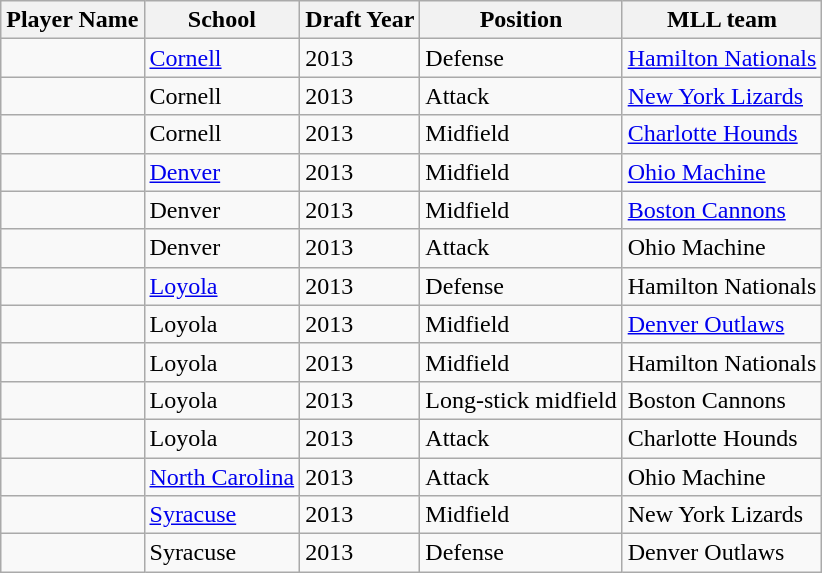<table class="wikitable sortable">
<tr>
<th>Player Name</th>
<th>School</th>
<th>Draft Year</th>
<th>Position</th>
<th>MLL team</th>
</tr>
<tr>
<td></td>
<td><a href='#'>Cornell</a></td>
<td>2013</td>
<td>Defense</td>
<td><a href='#'>Hamilton Nationals</a></td>
</tr>
<tr>
<td></td>
<td>Cornell</td>
<td>2013</td>
<td>Attack</td>
<td><a href='#'>New York Lizards</a></td>
</tr>
<tr>
<td></td>
<td>Cornell</td>
<td>2013</td>
<td>Midfield</td>
<td><a href='#'>Charlotte Hounds</a></td>
</tr>
<tr>
<td></td>
<td><a href='#'>Denver</a></td>
<td>2013</td>
<td>Midfield</td>
<td><a href='#'>Ohio Machine</a></td>
</tr>
<tr>
<td></td>
<td>Denver</td>
<td>2013</td>
<td>Midfield</td>
<td><a href='#'>Boston Cannons</a></td>
</tr>
<tr>
<td></td>
<td>Denver</td>
<td>2013</td>
<td>Attack</td>
<td>Ohio Machine</td>
</tr>
<tr>
<td></td>
<td><a href='#'>Loyola</a></td>
<td>2013</td>
<td>Defense</td>
<td>Hamilton Nationals</td>
</tr>
<tr>
<td></td>
<td>Loyola</td>
<td>2013</td>
<td>Midfield</td>
<td><a href='#'>Denver Outlaws</a></td>
</tr>
<tr>
<td></td>
<td>Loyola</td>
<td>2013</td>
<td>Midfield</td>
<td>Hamilton Nationals</td>
</tr>
<tr>
<td></td>
<td>Loyola</td>
<td>2013</td>
<td>Long-stick midfield</td>
<td>Boston Cannons</td>
</tr>
<tr>
<td></td>
<td>Loyola</td>
<td>2013</td>
<td>Attack</td>
<td>Charlotte Hounds</td>
</tr>
<tr>
<td></td>
<td><a href='#'>North Carolina</a></td>
<td>2013</td>
<td>Attack</td>
<td>Ohio Machine</td>
</tr>
<tr>
<td></td>
<td><a href='#'>Syracuse</a></td>
<td>2013</td>
<td>Midfield</td>
<td>New York Lizards</td>
</tr>
<tr>
<td></td>
<td>Syracuse</td>
<td>2013</td>
<td>Defense</td>
<td>Denver Outlaws</td>
</tr>
</table>
